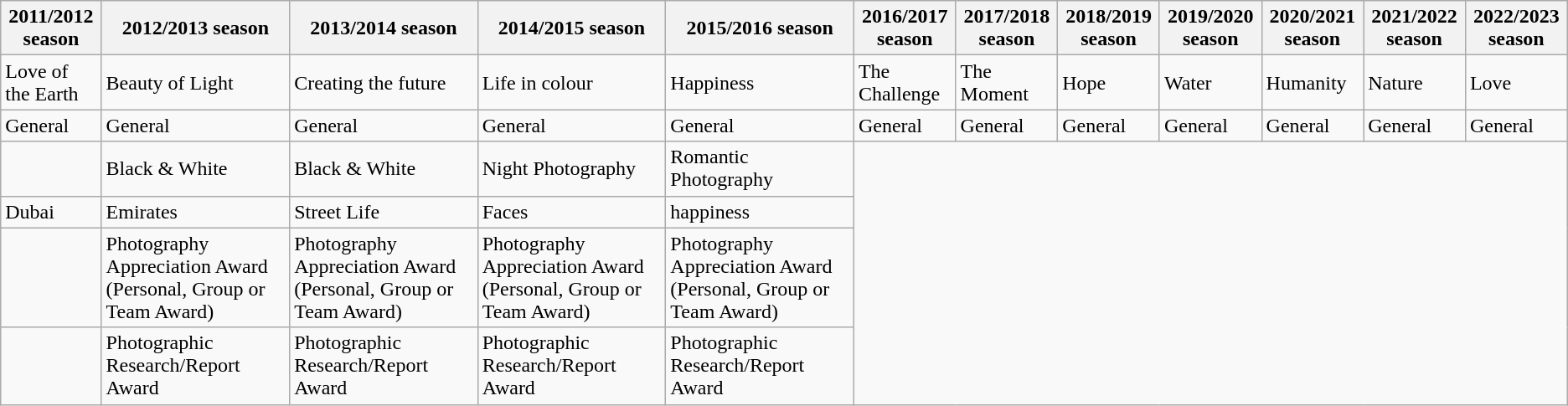<table class="wikitable">
<tr>
<th><strong>2011/2012 season</strong></th>
<th><strong>2012/2013 season</strong></th>
<th><strong>2013/2014 season</strong></th>
<th><strong>2014/2015 season</strong></th>
<th><strong>2015/2016 season</strong></th>
<th><strong>2016/2017 season</strong></th>
<th><strong>2017/2018 season</strong></th>
<th><strong>2018/2019 season</strong></th>
<th><strong>2019/2020 season</strong></th>
<th><strong>2020/2021 season</strong></th>
<th><strong>2021/2022 season</strong></th>
<th><strong>2022/2023 season</strong></th>
</tr>
<tr>
<td>Love of the Earth</td>
<td>Beauty of Light</td>
<td>Creating the future</td>
<td>Life in colour</td>
<td>Happiness</td>
<td>The Challenge</td>
<td>The Moment</td>
<td>Hope</td>
<td>Water</td>
<td>Humanity</td>
<td>Nature</td>
<td>Love</td>
</tr>
<tr>
<td>General</td>
<td>General</td>
<td>General</td>
<td>General</td>
<td>General</td>
<td>General</td>
<td>General</td>
<td>General</td>
<td>General</td>
<td>General</td>
<td>General</td>
<td>General</td>
</tr>
<tr>
<td></td>
<td>Black & White</td>
<td>Black & White</td>
<td>Night Photography</td>
<td>Romantic Photography</td>
</tr>
<tr>
<td>Dubai</td>
<td>Emirates</td>
<td>Street Life</td>
<td>Faces</td>
<td>happiness</td>
</tr>
<tr>
<td></td>
<td>Photography Appreciation Award (Personal, Group or Team Award)</td>
<td>Photography Appreciation Award (Personal, Group or Team Award)</td>
<td>Photography Appreciation Award (Personal, Group or Team Award)</td>
<td>Photography Appreciation Award (Personal, Group or Team Award)</td>
</tr>
<tr>
<td></td>
<td>Photographic Research/Report Award</td>
<td>Photographic Research/Report Award</td>
<td>Photographic Research/Report Award</td>
<td>Photographic Research/Report Award</td>
</tr>
</table>
